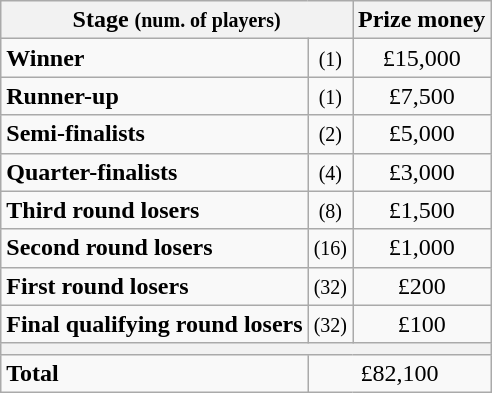<table class="wikitable">
<tr>
<th colspan=2>Stage <small>(num. of players)</small></th>
<th>Prize money</th>
</tr>
<tr>
<td><strong>Winner</strong></td>
<td align=center><small>(1)</small></td>
<td align=center>£15,000</td>
</tr>
<tr>
<td><strong>Runner-up</strong></td>
<td align=center><small>(1)</small></td>
<td align=center>£7,500</td>
</tr>
<tr>
<td><strong>Semi-finalists</strong></td>
<td align=center><small>(2)</small></td>
<td align=center>£5,000</td>
</tr>
<tr>
<td><strong>Quarter-finalists</strong></td>
<td align=center><small>(4)</small></td>
<td align=center>£3,000</td>
</tr>
<tr>
<td><strong>Third round losers</strong></td>
<td align=center><small>(8)</small></td>
<td align=center>£1,500</td>
</tr>
<tr>
<td><strong>Second round losers</strong></td>
<td align=center><small>(16)</small></td>
<td align=center>£1,000</td>
</tr>
<tr>
<td><strong>First round losers</strong></td>
<td align=center><small>(32)</small></td>
<td align=center>£200</td>
</tr>
<tr>
<td><strong>Final qualifying round losers</strong></td>
<td align=center><small>(32)</small></td>
<td align=center>£100</td>
</tr>
<tr>
<th colspan=3></th>
</tr>
<tr>
<td><strong>Total</strong></td>
<td align=center colspan=2>£82,100</td>
</tr>
</table>
